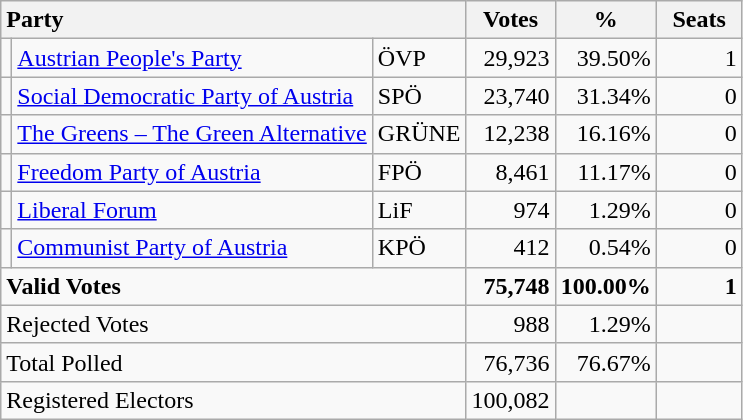<table class="wikitable" border="1" style="text-align:right;">
<tr>
<th style="text-align:left;" colspan=3>Party</th>
<th align=center width="50">Votes</th>
<th align=center width="50">%</th>
<th align=center width="50">Seats</th>
</tr>
<tr>
<td></td>
<td align=left><a href='#'>Austrian People's Party</a></td>
<td align=left>ÖVP</td>
<td>29,923</td>
<td>39.50%</td>
<td>1</td>
</tr>
<tr>
<td></td>
<td align=left><a href='#'>Social Democratic Party of Austria</a></td>
<td align=left>SPÖ</td>
<td>23,740</td>
<td>31.34%</td>
<td>0</td>
</tr>
<tr>
<td></td>
<td align=left style="white-space: nowrap;"><a href='#'>The Greens – The Green Alternative</a></td>
<td align=left>GRÜNE</td>
<td>12,238</td>
<td>16.16%</td>
<td>0</td>
</tr>
<tr>
<td></td>
<td align=left><a href='#'>Freedom Party of Austria</a></td>
<td align=left>FPÖ</td>
<td>8,461</td>
<td>11.17%</td>
<td>0</td>
</tr>
<tr>
<td></td>
<td align=left><a href='#'>Liberal Forum</a></td>
<td align=left>LiF</td>
<td>974</td>
<td>1.29%</td>
<td>0</td>
</tr>
<tr>
<td></td>
<td align=left><a href='#'>Communist Party of Austria</a></td>
<td align=left>KPÖ</td>
<td>412</td>
<td>0.54%</td>
<td>0</td>
</tr>
<tr style="font-weight:bold">
<td align=left colspan=3>Valid Votes</td>
<td>75,748</td>
<td>100.00%</td>
<td>1</td>
</tr>
<tr>
<td align=left colspan=3>Rejected Votes</td>
<td>988</td>
<td>1.29%</td>
<td></td>
</tr>
<tr>
<td align=left colspan=3>Total Polled</td>
<td>76,736</td>
<td>76.67%</td>
<td></td>
</tr>
<tr>
<td align=left colspan=3>Registered Electors</td>
<td>100,082</td>
<td></td>
<td></td>
</tr>
</table>
